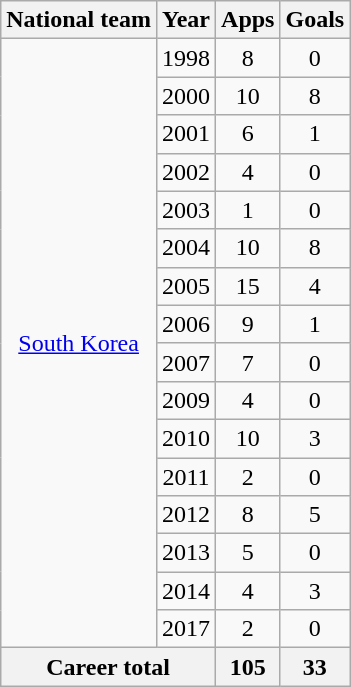<table class="wikitable" style="text-align:center">
<tr>
<th>National team</th>
<th>Year</th>
<th>Apps</th>
<th>Goals</th>
</tr>
<tr>
<td rowspan="16"><a href='#'>South Korea</a></td>
<td>1998</td>
<td>8</td>
<td>0</td>
</tr>
<tr>
<td>2000</td>
<td>10</td>
<td>8</td>
</tr>
<tr>
<td>2001</td>
<td>6</td>
<td>1</td>
</tr>
<tr>
<td>2002</td>
<td>4</td>
<td>0</td>
</tr>
<tr>
<td>2003</td>
<td>1</td>
<td>0</td>
</tr>
<tr>
<td>2004</td>
<td>10</td>
<td>8</td>
</tr>
<tr>
<td>2005</td>
<td>15</td>
<td>4</td>
</tr>
<tr>
<td>2006</td>
<td>9</td>
<td>1</td>
</tr>
<tr>
<td>2007</td>
<td>7</td>
<td>0</td>
</tr>
<tr>
<td>2009</td>
<td>4</td>
<td>0</td>
</tr>
<tr>
<td>2010</td>
<td>10</td>
<td>3</td>
</tr>
<tr>
<td>2011</td>
<td>2</td>
<td>0</td>
</tr>
<tr>
<td>2012</td>
<td>8</td>
<td>5</td>
</tr>
<tr>
<td>2013</td>
<td>5</td>
<td>0</td>
</tr>
<tr>
<td>2014</td>
<td>4</td>
<td>3</td>
</tr>
<tr>
<td>2017</td>
<td>2</td>
<td>0</td>
</tr>
<tr>
<th colspan="2">Career total</th>
<th>105</th>
<th>33</th>
</tr>
</table>
